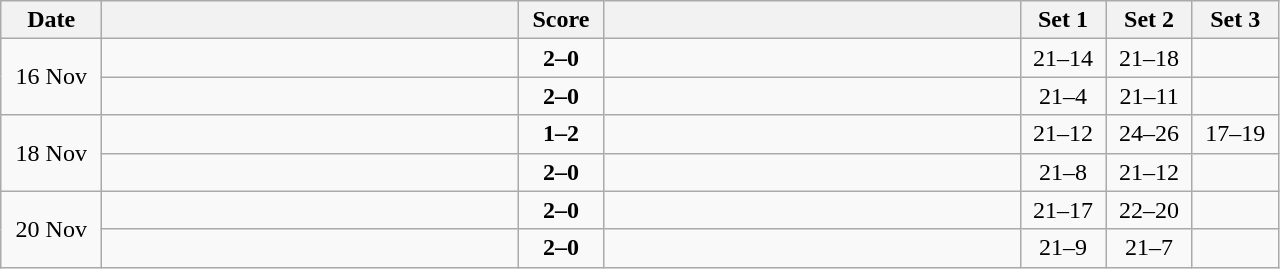<table class="wikitable" style="text-align: center;">
<tr>
<th width="60">Date</th>
<th align="right" width="270"></th>
<th width="50">Score</th>
<th align="left" width="270"></th>
<th width="50">Set 1</th>
<th width="50">Set 2</th>
<th width="50">Set 3</th>
</tr>
<tr>
<td rowspan=2>16 Nov</td>
<td align=left><strong></strong></td>
<td align=center><strong>2–0</strong></td>
<td align=left></td>
<td>21–14</td>
<td>21–18</td>
<td></td>
</tr>
<tr>
<td align=left><strong></strong></td>
<td align=center><strong>2–0</strong></td>
<td align=left></td>
<td>21–4</td>
<td>21–11</td>
<td></td>
</tr>
<tr>
<td rowspan=2>18 Nov</td>
<td align=left></td>
<td align=center><strong>1–2</strong></td>
<td align=left><strong></strong></td>
<td>21–12</td>
<td>24–26</td>
<td>17–19</td>
</tr>
<tr>
<td align=left><strong></strong></td>
<td align=center><strong>2–0</strong></td>
<td align=left></td>
<td>21–8</td>
<td>21–12</td>
<td></td>
</tr>
<tr>
<td rowspan=2>20 Nov</td>
<td align=left><strong></strong></td>
<td align=center><strong>2–0</strong></td>
<td align=left></td>
<td>21–17</td>
<td>22–20</td>
<td></td>
</tr>
<tr>
<td align=left><strong></strong></td>
<td align=center><strong>2–0</strong></td>
<td align=left></td>
<td>21–9</td>
<td>21–7</td>
<td></td>
</tr>
</table>
